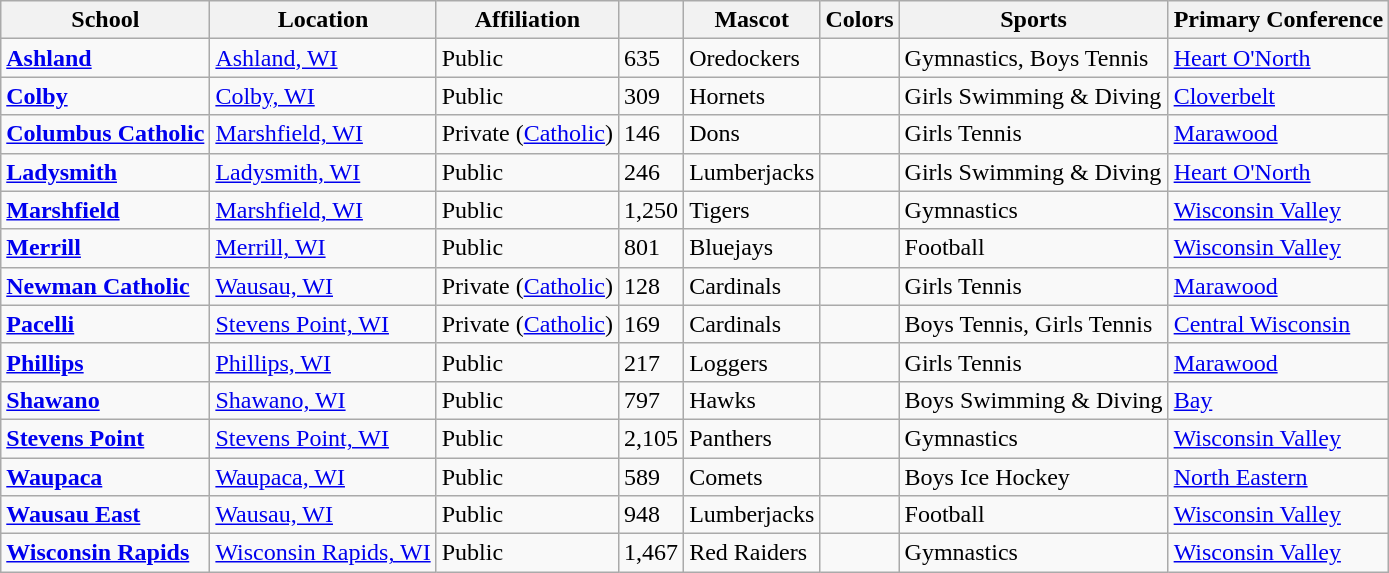<table class="wikitable sortable">
<tr>
<th>School</th>
<th>Location</th>
<th>Affiliation</th>
<th></th>
<th>Mascot</th>
<th>Colors</th>
<th>Sports</th>
<th>Primary Conference</th>
</tr>
<tr>
<td><a href='#'><strong>Ashland</strong></a></td>
<td><a href='#'>Ashland, WI</a></td>
<td>Public</td>
<td>635</td>
<td>Oredockers</td>
<td> </td>
<td>Gymnastics, Boys Tennis</td>
<td><a href='#'>Heart O'North</a></td>
</tr>
<tr>
<td><a href='#'><strong>Colby</strong></a></td>
<td><a href='#'>Colby, WI</a></td>
<td>Public</td>
<td>309</td>
<td>Hornets</td>
<td> </td>
<td>Girls Swimming & Diving</td>
<td><a href='#'>Cloverbelt</a></td>
</tr>
<tr>
<td><a href='#'><strong>Columbus Catholic</strong></a></td>
<td><a href='#'>Marshfield, WI</a></td>
<td>Private (<a href='#'>Catholic</a>)</td>
<td>146</td>
<td>Dons</td>
<td> </td>
<td>Girls Tennis</td>
<td><a href='#'>Marawood</a></td>
</tr>
<tr>
<td><a href='#'><strong>Ladysmith</strong></a></td>
<td><a href='#'>Ladysmith, WI</a></td>
<td>Public</td>
<td>246</td>
<td>Lumberjacks</td>
<td> </td>
<td>Girls Swimming & Diving</td>
<td><a href='#'>Heart O'North</a></td>
</tr>
<tr>
<td><a href='#'><strong>Marshfield</strong></a></td>
<td><a href='#'>Marshfield, WI</a></td>
<td>Public</td>
<td>1,250</td>
<td>Tigers</td>
<td> </td>
<td>Gymnastics</td>
<td><a href='#'>Wisconsin Valley</a></td>
</tr>
<tr>
<td><a href='#'><strong>Merrill</strong></a></td>
<td><a href='#'>Merrill, WI</a></td>
<td>Public</td>
<td>801</td>
<td>Bluejays</td>
<td> </td>
<td>Football</td>
<td><a href='#'>Wisconsin Valley</a></td>
</tr>
<tr>
<td><a href='#'><strong>Newman Catholic</strong></a></td>
<td><a href='#'>Wausau, WI</a></td>
<td>Private (<a href='#'>Catholic</a>)</td>
<td>128</td>
<td>Cardinals</td>
<td> </td>
<td>Girls Tennis</td>
<td><a href='#'>Marawood</a></td>
</tr>
<tr>
<td><a href='#'><strong>Pacelli</strong></a></td>
<td><a href='#'>Stevens Point, WI</a></td>
<td>Private (<a href='#'>Catholic</a>)</td>
<td>169</td>
<td>Cardinals</td>
<td> </td>
<td>Boys Tennis, Girls Tennis</td>
<td><a href='#'>Central Wisconsin</a></td>
</tr>
<tr>
<td><a href='#'><strong>Phillips</strong></a></td>
<td><a href='#'>Phillips, WI</a></td>
<td>Public</td>
<td>217</td>
<td>Loggers</td>
<td> </td>
<td>Girls Tennis</td>
<td><a href='#'>Marawood</a></td>
</tr>
<tr>
<td><a href='#'><strong>Shawano</strong></a></td>
<td><a href='#'>Shawano, WI</a></td>
<td>Public</td>
<td>797</td>
<td>Hawks</td>
<td> </td>
<td>Boys Swimming & Diving</td>
<td><a href='#'>Bay</a></td>
</tr>
<tr>
<td><a href='#'><strong>Stevens Point</strong></a></td>
<td><a href='#'>Stevens Point, WI</a></td>
<td>Public</td>
<td>2,105</td>
<td>Panthers</td>
<td> </td>
<td>Gymnastics</td>
<td><a href='#'>Wisconsin Valley</a></td>
</tr>
<tr>
<td><a href='#'><strong>Waupaca</strong></a></td>
<td><a href='#'>Waupaca, WI</a></td>
<td>Public</td>
<td>589</td>
<td>Comets</td>
<td> </td>
<td>Boys Ice Hockey</td>
<td><a href='#'>North Eastern</a></td>
</tr>
<tr>
<td><a href='#'><strong>Wausau East</strong></a></td>
<td><a href='#'>Wausau, WI</a></td>
<td>Public</td>
<td>948</td>
<td>Lumberjacks</td>
<td> </td>
<td>Football</td>
<td><a href='#'>Wisconsin Valley</a></td>
</tr>
<tr>
<td><a href='#'><strong>Wisconsin Rapids</strong></a></td>
<td><a href='#'>Wisconsin Rapids, WI</a></td>
<td>Public</td>
<td>1,467</td>
<td>Red Raiders</td>
<td> </td>
<td>Gymnastics</td>
<td><a href='#'>Wisconsin Valley</a></td>
</tr>
</table>
